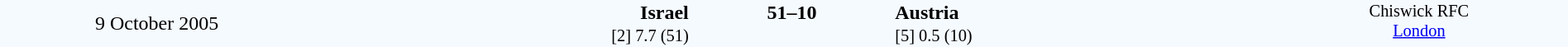<table style="width: 100%; background:#F5FAFF;" cellspacing="0">
<tr>
<td align=center rowspan=3 width=20%>9 October 2005</td>
</tr>
<tr>
<td width=24% align=right><strong>Israel</strong></td>
<td align=center width=13%><strong>51–10</strong></td>
<td width=24%><strong>Austria</strong></td>
<td style=font-size:85% rowspan=3 valign=top align=center>Chiswick RFC<br><a href='#'>London</a></td>
</tr>
<tr style=font-size:85%>
<td align=right>[2] 7.7 (51)</td>
<td></td>
<td>[5] 0.5 (10)</td>
</tr>
</table>
